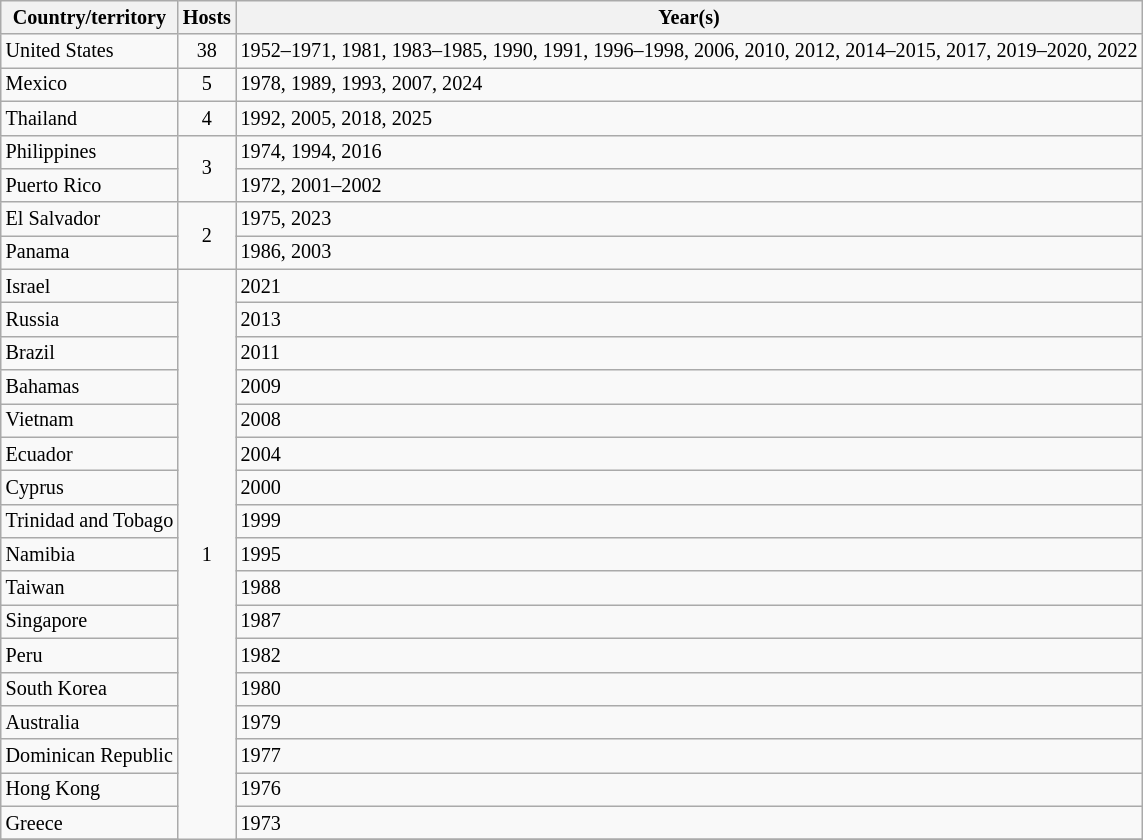<table class="wikitable sortable" style="font-size: 84%;">
<tr>
<th>Country/territory</th>
<th>Hosts</th>
<th>Year(s)</th>
</tr>
<tr>
<td>United States</td>
<td align="center">38</td>
<td>1952–1971, 1981, 1983–1985, 1990, 1991, 1996–1998, 2006, 2010, 2012, 2014–2015, 2017, 2019–2020, 2022</td>
</tr>
<tr>
<td>Mexico</td>
<td align="center">5</td>
<td>1978, 1989, 1993, 2007, 2024</td>
</tr>
<tr>
<td>Thailand</td>
<td align="center" rowspan="1">4</td>
<td>1992, 2005, 2018, 2025</td>
</tr>
<tr>
<td>Philippines</td>
<td align="center" rowspan="2">3</td>
<td>1974, 1994, 2016</td>
</tr>
<tr>
<td>Puerto Rico</td>
<td>1972, 2001–2002</td>
</tr>
<tr>
<td>El Salvador</td>
<td rowspan="2" align="center">2</td>
<td>1975, 2023</td>
</tr>
<tr>
<td>Panama</td>
<td>1986, 2003</td>
</tr>
<tr>
<td>Israel</td>
<td rowspan="18" align="center">1</td>
<td>2021</td>
</tr>
<tr>
<td>Russia</td>
<td>2013</td>
</tr>
<tr>
<td>Brazil</td>
<td>2011</td>
</tr>
<tr>
<td>Bahamas</td>
<td>2009</td>
</tr>
<tr>
<td>Vietnam</td>
<td>2008</td>
</tr>
<tr>
<td>Ecuador</td>
<td>2004</td>
</tr>
<tr>
<td>Cyprus</td>
<td>2000</td>
</tr>
<tr>
<td>Trinidad and Tobago</td>
<td>1999</td>
</tr>
<tr>
<td>Namibia</td>
<td>1995</td>
</tr>
<tr>
<td>Taiwan</td>
<td>1988</td>
</tr>
<tr>
<td>Singapore</td>
<td>1987</td>
</tr>
<tr>
<td>Peru</td>
<td>1982</td>
</tr>
<tr>
<td>South Korea</td>
<td>1980</td>
</tr>
<tr>
<td>Australia</td>
<td>1979</td>
</tr>
<tr>
<td>Dominican Republic</td>
<td>1977</td>
</tr>
<tr>
<td>Hong Kong</td>
<td>1976</td>
</tr>
<tr>
<td>Greece</td>
<td>1973</td>
</tr>
<tr>
</tr>
</table>
